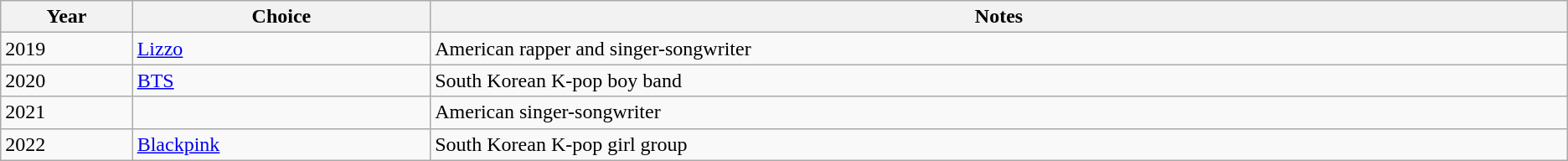<table class="wikitable unsortable plainrowheaders">
<tr>
<th scope="col" width="2%">Year</th>
<th scope="col" width="5%">Choice</th>
<th scope="col" width="20%">Notes</th>
</tr>
<tr>
<td>2019</td>
<td><a href='#'>Lizzo</a></td>
<td>American rapper and singer-songwriter</td>
</tr>
<tr>
<td>2020</td>
<td><a href='#'>BTS</a></td>
<td>South Korean K-pop boy band</td>
</tr>
<tr>
<td>2021</td>
<td></td>
<td>American singer-songwriter</td>
</tr>
<tr>
<td>2022</td>
<td><a href='#'>Blackpink</a></td>
<td>South Korean K-pop girl group</td>
</tr>
</table>
